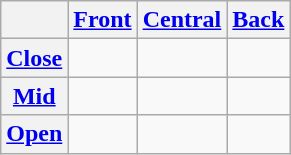<table class="wikitable">
<tr>
<th></th>
<th><a href='#'>Front</a></th>
<th><a href='#'>Central</a></th>
<th><a href='#'>Back</a></th>
</tr>
<tr align="center">
<th><a href='#'>Close</a></th>
<td></td>
<td></td>
<td></td>
</tr>
<tr align="center">
<th><a href='#'>Mid</a></th>
<td></td>
<td></td>
<td></td>
</tr>
<tr align="center">
<th><a href='#'>Open</a></th>
<td></td>
<td></td>
<td></td>
</tr>
</table>
